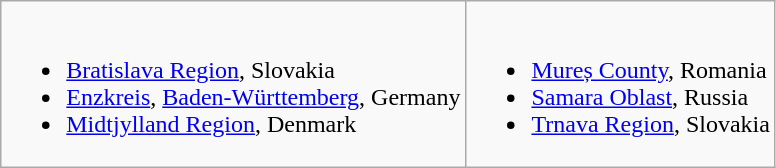<table class="wikitable">
<tr valign="top">
<td><br><ul><li><a href='#'>Bratislava Region</a>, Slovakia</li><li><a href='#'>Enzkreis</a>, <a href='#'>Baden-Württemberg</a>, Germany</li><li><a href='#'>Midtjylland Region</a>, Denmark</li></ul></td>
<td><br><ul><li><a href='#'>Mureș County</a>, Romania</li><li><a href='#'>Samara Oblast</a>, Russia</li><li><a href='#'>Trnava Region</a>, Slovakia</li></ul></td>
</tr>
</table>
